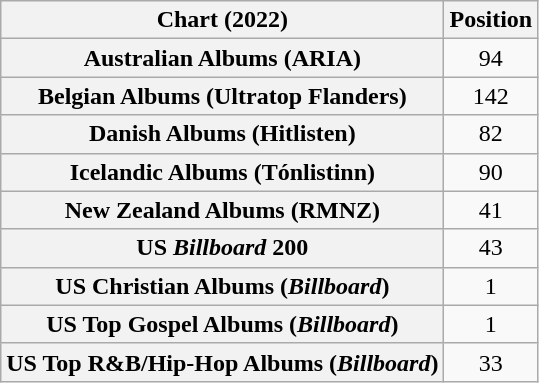<table class="wikitable sortable plainrowheaders" style="text-align:center">
<tr>
<th scope="col">Chart (2022)</th>
<th scope="col">Position</th>
</tr>
<tr>
<th scope="row">Australian Albums (ARIA)</th>
<td>94</td>
</tr>
<tr>
<th scope="row">Belgian Albums (Ultratop Flanders)</th>
<td>142</td>
</tr>
<tr>
<th scope="row">Danish Albums (Hitlisten)</th>
<td>82</td>
</tr>
<tr>
<th scope="row">Icelandic Albums (Tónlistinn)</th>
<td>90</td>
</tr>
<tr>
<th scope="row">New Zealand Albums (RMNZ)</th>
<td>41</td>
</tr>
<tr>
<th scope="row">US <em>Billboard</em> 200</th>
<td>43</td>
</tr>
<tr>
<th scope="row">US Christian Albums (<em>Billboard</em>)</th>
<td>1</td>
</tr>
<tr>
<th scope="row">US Top Gospel Albums (<em>Billboard</em>)</th>
<td>1</td>
</tr>
<tr>
<th scope="row">US Top R&B/Hip-Hop Albums (<em>Billboard</em>)</th>
<td>33</td>
</tr>
</table>
